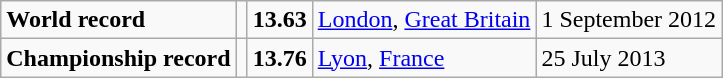<table class="wikitable">
<tr>
<td><strong>World record</strong></td>
<td></td>
<td><strong>13.63</strong></td>
<td><a href='#'>London</a>, <a href='#'>Great Britain</a></td>
<td>1 September 2012</td>
</tr>
<tr>
<td><strong>Championship record</strong></td>
<td></td>
<td><strong>13.76</strong></td>
<td><a href='#'>Lyon</a>, <a href='#'>France</a></td>
<td>25 July 2013</td>
</tr>
</table>
